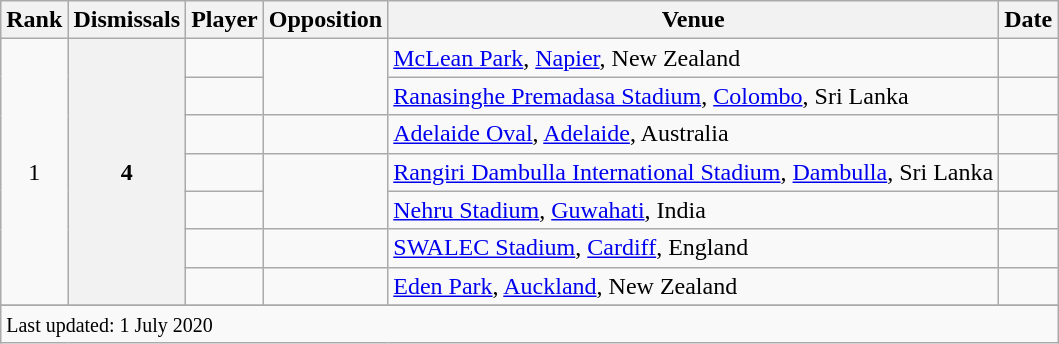<table class="wikitable plainrowheaders sortable">
<tr>
<th scope=col>Rank</th>
<th scope=col>Dismissals</th>
<th scope=col>Player</th>
<th scope=col>Opposition</th>
<th scope=col>Venue</th>
<th scope=col>Date</th>
</tr>
<tr>
<td align=center rowspan=7>1</td>
<th scope=row style=text-align:center; rowspan=7>4</th>
<td></td>
<td rowspan=2></td>
<td><a href='#'>McLean Park</a>, <a href='#'>Napier</a>, New Zealand</td>
<td></td>
</tr>
<tr>
<td></td>
<td><a href='#'>Ranasinghe Premadasa Stadium</a>, <a href='#'>Colombo</a>, Sri Lanka</td>
<td></td>
</tr>
<tr>
<td></td>
<td></td>
<td><a href='#'>Adelaide Oval</a>, <a href='#'>Adelaide</a>, Australia</td>
<td></td>
</tr>
<tr>
<td></td>
<td rowspan=2></td>
<td><a href='#'>Rangiri Dambulla International Stadium</a>, <a href='#'>Dambulla</a>, Sri Lanka</td>
<td></td>
</tr>
<tr>
<td></td>
<td><a href='#'>Nehru Stadium</a>, <a href='#'>Guwahati</a>, India</td>
<td></td>
</tr>
<tr>
<td></td>
<td></td>
<td><a href='#'>SWALEC Stadium</a>, <a href='#'>Cardiff</a>, England</td>
<td></td>
</tr>
<tr>
<td></td>
<td></td>
<td><a href='#'>Eden Park</a>, <a href='#'>Auckland</a>, New Zealand</td>
<td></td>
</tr>
<tr>
</tr>
<tr class=sortbottom>
<td colspan=6><small>Last updated: 1 July 2020</small></td>
</tr>
</table>
